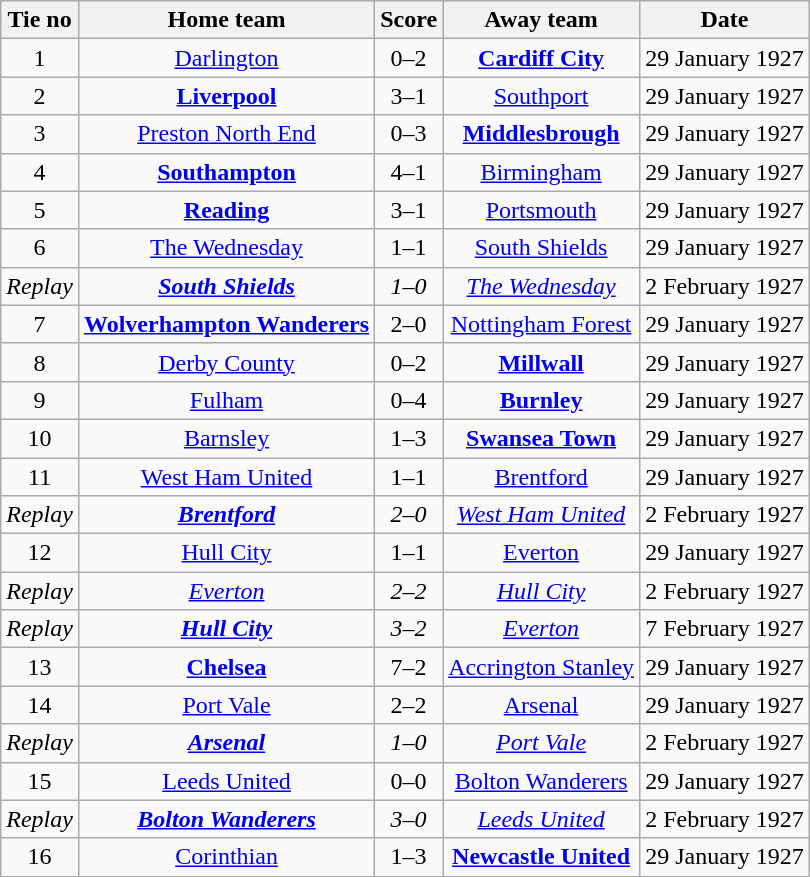<table class="wikitable" style="text-align: center">
<tr>
<th>Tie no</th>
<th>Home team</th>
<th>Score</th>
<th>Away team</th>
<th>Date</th>
</tr>
<tr>
<td>1</td>
<td><a href='#'>Darlington</a></td>
<td>0–2</td>
<td><strong><a href='#'>Cardiff City</a></strong></td>
<td>29 January 1927</td>
</tr>
<tr>
<td>2</td>
<td><strong><a href='#'>Liverpool</a></strong></td>
<td>3–1</td>
<td><a href='#'>Southport</a></td>
<td>29 January 1927</td>
</tr>
<tr>
<td>3</td>
<td><a href='#'>Preston North End</a></td>
<td>0–3</td>
<td><strong><a href='#'>Middlesbrough</a></strong></td>
<td>29 January 1927</td>
</tr>
<tr>
<td>4</td>
<td><strong><a href='#'>Southampton</a></strong></td>
<td>4–1</td>
<td><a href='#'>Birmingham</a></td>
<td>29 January 1927</td>
</tr>
<tr>
<td>5</td>
<td><strong><a href='#'>Reading</a></strong></td>
<td>3–1</td>
<td><a href='#'>Portsmouth</a></td>
<td>29 January 1927</td>
</tr>
<tr>
<td>6</td>
<td><a href='#'>The Wednesday</a></td>
<td>1–1</td>
<td><a href='#'>South Shields</a></td>
<td>29 January 1927</td>
</tr>
<tr>
<td><em>Replay</em></td>
<td><strong><em><a href='#'>South Shields</a></em></strong></td>
<td><em>1–0</em></td>
<td><em><a href='#'>The Wednesday</a></em></td>
<td>2 February 1927</td>
</tr>
<tr>
<td>7</td>
<td><strong><a href='#'>Wolverhampton Wanderers</a></strong></td>
<td>2–0</td>
<td><a href='#'>Nottingham Forest</a></td>
<td>29 January 1927</td>
</tr>
<tr>
<td>8</td>
<td><a href='#'>Derby County</a></td>
<td>0–2</td>
<td><strong><a href='#'>Millwall</a></strong></td>
<td>29 January 1927</td>
</tr>
<tr>
<td>9</td>
<td><a href='#'>Fulham</a></td>
<td>0–4</td>
<td><strong><a href='#'>Burnley</a></strong></td>
<td>29 January 1927</td>
</tr>
<tr>
<td>10</td>
<td><a href='#'>Barnsley</a></td>
<td>1–3</td>
<td><strong><a href='#'>Swansea Town</a></strong></td>
<td>29 January 1927</td>
</tr>
<tr>
<td>11</td>
<td><a href='#'>West Ham United</a></td>
<td>1–1</td>
<td><a href='#'>Brentford</a></td>
<td>29 January 1927</td>
</tr>
<tr>
<td><em>Replay</em></td>
<td><strong><em><a href='#'>Brentford</a></em></strong></td>
<td><em>2–0</em></td>
<td><em><a href='#'>West Ham United</a></em></td>
<td>2 February 1927</td>
</tr>
<tr>
<td>12</td>
<td><a href='#'>Hull City</a></td>
<td>1–1</td>
<td><a href='#'>Everton</a></td>
<td>29 January 1927</td>
</tr>
<tr>
<td><em>Replay</em></td>
<td><em><a href='#'>Everton</a></em></td>
<td><em>2–2</em></td>
<td><em><a href='#'>Hull City</a></em></td>
<td>2 February 1927</td>
</tr>
<tr>
<td><em>Replay</em></td>
<td><strong><em><a href='#'>Hull City</a></em></strong></td>
<td><em>3–2</em></td>
<td><em><a href='#'>Everton</a></em></td>
<td>7 February 1927</td>
</tr>
<tr>
<td>13</td>
<td><strong><a href='#'>Chelsea</a></strong></td>
<td>7–2</td>
<td><a href='#'>Accrington Stanley</a></td>
<td>29 January 1927</td>
</tr>
<tr>
<td>14</td>
<td><a href='#'>Port Vale</a></td>
<td>2–2</td>
<td><a href='#'>Arsenal</a></td>
<td>29 January 1927</td>
</tr>
<tr>
<td><em>Replay</em></td>
<td><strong><em><a href='#'>Arsenal</a></em></strong></td>
<td><em>1–0</em></td>
<td><em><a href='#'>Port Vale</a></em></td>
<td>2 February 1927</td>
</tr>
<tr>
<td>15</td>
<td><a href='#'>Leeds United</a></td>
<td>0–0</td>
<td><a href='#'>Bolton Wanderers</a></td>
<td>29 January 1927</td>
</tr>
<tr>
<td><em>Replay</em></td>
<td><strong><em><a href='#'>Bolton Wanderers</a></em></strong></td>
<td><em>3–0</em></td>
<td><em><a href='#'>Leeds United</a></em></td>
<td>2 February 1927</td>
</tr>
<tr>
<td>16</td>
<td><a href='#'>Corinthian</a></td>
<td>1–3</td>
<td><strong><a href='#'>Newcastle United</a></strong></td>
<td>29 January 1927</td>
</tr>
<tr>
</tr>
</table>
